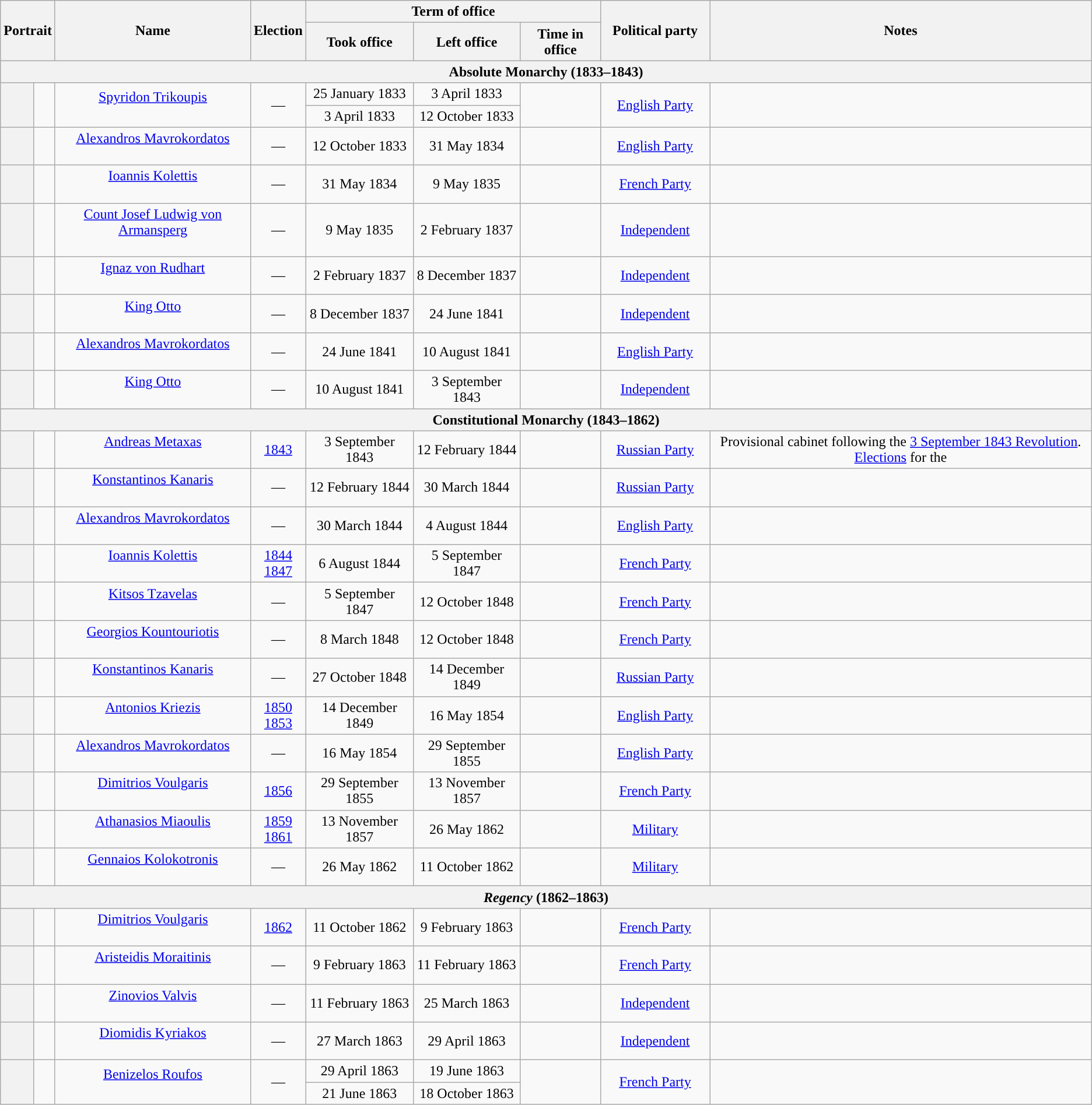<table class=wikitable style=text-align:center>
<tr>
<th colspan="2" rowspan="2">Portrait</th>
<th rowspan="2">Name<br></th>
<th rowspan="2" style="width:5%;">Election</th>
<th colspan="3">Term of office</th>
<th rowspan="2" style="width:10%;">Political party</th>
<th rowspan="2" style="width:35%;">Notes</th>
</tr>
<tr>
<th>Took office</th>
<th>Left office</th>
<th>Time in office</th>
</tr>
<tr style="background:#ccc;">
<th colspan="9">Absolute Monarchy (1833–1843)</th>
</tr>
<tr>
<th rowspan="2" style="background:"> </th>
<td rowspan="2"></td>
<td rowspan="2"><a href='#'>Spyridon Trikoupis</a><br><br></td>
<td rowspan="2">—</td>
<td>25 January 1833</td>
<td>3 April 1833</td>
<td rowspan="2"></td>
<td rowspan="2"><a href='#'>English Party</a></td>
<td rowspan="2"></td>
</tr>
<tr>
<td>3 April 1833</td>
<td>12 October 1833</td>
</tr>
<tr>
<th style="background:"></th>
<td></td>
<td><a href='#'>Alexandros Mavrokordatos</a><br><br></td>
<td>—</td>
<td>12 October 1833</td>
<td>31 May 1834</td>
<td></td>
<td><a href='#'>English Party</a></td>
<td></td>
</tr>
<tr>
<th style="background:"></th>
<td></td>
<td><a href='#'>Ioannis Kolettis</a><br><br></td>
<td>—</td>
<td>31 May 1834</td>
<td>9 May 1835</td>
<td></td>
<td><a href='#'>French Party</a></td>
<td></td>
</tr>
<tr>
<th style="background:"></th>
<td></td>
<td><a href='#'>Count Josef Ludwig von Armansperg</a><br><br></td>
<td>—</td>
<td>9 May 1835</td>
<td>2 February 1837</td>
<td></td>
<td><a href='#'>Independent</a></td>
<td></td>
</tr>
<tr>
<th style="background:"></th>
<td></td>
<td><a href='#'>Ignaz von Rudhart</a><br><br></td>
<td>—</td>
<td>2 February 1837</td>
<td>8 December 1837</td>
<td></td>
<td><a href='#'>Independent</a></td>
<td></td>
</tr>
<tr>
<th style="background:"></th>
<td></td>
<td><a href='#'>King Otto</a><br><br></td>
<td>—</td>
<td>8 December 1837</td>
<td>24 June 1841</td>
<td></td>
<td><a href='#'>Independent</a></td>
<td></td>
</tr>
<tr>
<th style="background:"></th>
<td></td>
<td><a href='#'>Alexandros Mavrokordatos</a><br><br></td>
<td>—</td>
<td>24 June 1841</td>
<td>10 August 1841</td>
<td></td>
<td><a href='#'>English Party</a></td>
<td></td>
</tr>
<tr>
<th style="background:"></th>
<td></td>
<td><a href='#'>King Otto</a><br><br></td>
<td>—</td>
<td>10 August 1841</td>
<td>3 September 1843</td>
<td></td>
<td><a href='#'>Independent</a></td>
<td></td>
</tr>
<tr style="background:#ccc;">
<th colspan="9">Constitutional Monarchy (1843–1862)</th>
</tr>
<tr>
<th style="background:"></th>
<td></td>
<td><a href='#'>Andreas Metaxas</a><br><br></td>
<td><a href='#'>1843</a></td>
<td>3 September 1843</td>
<td>12 February 1844</td>
<td></td>
<td><a href='#'>Russian Party</a></td>
<td {{small>Provisional cabinet following the <a href='#'>3 September 1843 Revolution</a>. <a href='#'>Elections</a> for the </td>
</tr>
<tr>
<th style="background:"></th>
<td></td>
<td><a href='#'>Konstantinos Kanaris</a><br><br></td>
<td>—</td>
<td>12 February 1844</td>
<td>30 March 1844</td>
<td></td>
<td><a href='#'>Russian Party</a></td>
<td></td>
</tr>
<tr>
<th style="background:"></th>
<td></td>
<td><a href='#'>Alexandros Mavrokordatos</a><br><br></td>
<td>—</td>
<td>30 March 1844</td>
<td>4 August 1844</td>
<td></td>
<td><a href='#'>English Party</a></td>
<td></td>
</tr>
<tr>
<th style="background:"></th>
<td></td>
<td><a href='#'>Ioannis Kolettis</a><br><br></td>
<td><a href='#'>1844</a><br><a href='#'>1847</a></td>
<td>6 August 1844</td>
<td>5 September 1847</td>
<td></td>
<td><a href='#'>French Party</a></td>
<td></td>
</tr>
<tr>
<th style="background:"></th>
<td></td>
<td><a href='#'>Kitsos Tzavelas</a><br><br></td>
<td>—</td>
<td>5 September 1847</td>
<td>12 October 1848</td>
<td></td>
<td><a href='#'>French Party</a></td>
<td></td>
</tr>
<tr>
<th style="background:"></th>
<td></td>
<td><a href='#'>Georgios Kountouriotis</a><br><br></td>
<td>—</td>
<td>8 March 1848</td>
<td>12 October 1848</td>
<td></td>
<td><a href='#'>French Party</a></td>
<td></td>
</tr>
<tr>
<th style="background:"></th>
<td></td>
<td><a href='#'>Konstantinos Kanaris</a><br><br></td>
<td>—</td>
<td>27 October 1848</td>
<td>14 December 1849</td>
<td></td>
<td><a href='#'>Russian Party</a></td>
<td></td>
</tr>
<tr>
<th style="background:"></th>
<td></td>
<td><a href='#'>Antonios Kriezis</a><br><br></td>
<td><a href='#'>1850</a><br><a href='#'>1853</a></td>
<td>14 December 1849</td>
<td>16 May 1854</td>
<td></td>
<td><a href='#'>English Party</a></td>
<td></td>
</tr>
<tr>
<th style="background:"></th>
<td></td>
<td><a href='#'>Alexandros Mavrokordatos</a><br><br></td>
<td>—</td>
<td>16 May 1854</td>
<td>29 September 1855</td>
<td></td>
<td><a href='#'>English Party</a></td>
<td></td>
</tr>
<tr>
<th style="background:"></th>
<td></td>
<td><a href='#'>Dimitrios Voulgaris</a><br><br></td>
<td><a href='#'>1856</a></td>
<td>29 September 1855</td>
<td>13 November 1857</td>
<td></td>
<td><a href='#'>French Party</a></td>
<td></td>
</tr>
<tr>
<th style="background:"></th>
<td></td>
<td><a href='#'>Athanasios Miaoulis</a><br><br></td>
<td><a href='#'>1859</a><br><a href='#'>1861</a></td>
<td>13 November 1857</td>
<td>26 May 1862</td>
<td></td>
<td><a href='#'>Military</a></td>
<td></td>
</tr>
<tr>
<th style="background:"></th>
<td></td>
<td><a href='#'>Gennaios Kolokotronis</a><br><br></td>
<td>—</td>
<td>26 May 1862</td>
<td>11 October 1862</td>
<td></td>
<td><a href='#'>Military</a></td>
<td></td>
</tr>
<tr style="background:#ccc;">
<th colspan="9"><em>Regency</em> (1862–1863)</th>
</tr>
<tr>
<th style="background:"></th>
<td></td>
<td><a href='#'>Dimitrios Voulgaris</a><br><br></td>
<td><a href='#'>1862</a></td>
<td>11 October 1862</td>
<td>9 February 1863</td>
<td></td>
<td><a href='#'>French Party</a></td>
<td></td>
</tr>
<tr>
<th style="background:"></th>
<td></td>
<td><a href='#'>Aristeidis Moraitinis</a><br><br></td>
<td>—</td>
<td>9 February 1863</td>
<td>11 February 1863</td>
<td></td>
<td><a href='#'>French Party</a></td>
<td></td>
</tr>
<tr>
<th style="background:"></th>
<td></td>
<td><a href='#'>Zinovios Valvis</a><br><br></td>
<td>—</td>
<td>11 February 1863</td>
<td>25 March 1863</td>
<td></td>
<td><a href='#'>Independent</a></td>
<td></td>
</tr>
<tr>
<th style="background:"></th>
<td></td>
<td><a href='#'>Diomidis Kyriakos</a><br><br></td>
<td>—</td>
<td>27 March 1863</td>
<td>29 April 1863</td>
<td></td>
<td><a href='#'>Independent</a></td>
<td></td>
</tr>
<tr>
<th rowspan="2" style="background:"></th>
<td rowspan="2"></td>
<td rowspan="2"><a href='#'>Benizelos Roufos</a><br><br></td>
<td rowspan="2">—</td>
<td>29 April 1863</td>
<td>19 June 1863</td>
<td rowspan="2"></td>
<td rowspan="2"><a href='#'>French Party</a></td>
<td rowspan="2"></td>
</tr>
<tr>
<td>21 June 1863</td>
<td>18 October 1863</td>
</tr>
</table>
